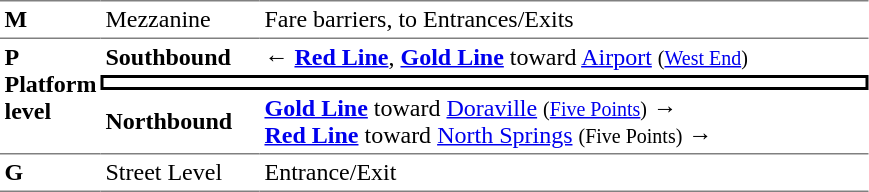<table table border=0 cellspacing=0 cellpadding=3>
<tr>
<td style="border-top:solid 1px gray;" width=50 valign=top><strong>M</strong></td>
<td style="border-top:solid 1px gray;" width=100 valign=top>Mezzanine</td>
<td style="border-top:solid 1px gray;" width=400 valign=top>Fare barriers, to Entrances/Exits</td>
</tr>
<tr>
<td style="border-top:solid 1px gray;border-bottom:solid 1px gray;" width=50 rowspan=3 valign=top><strong>P<br>Platform level</strong></td>
<td style="border-top:solid 1px gray;" width=100><strong>Southbound</strong></td>
<td style="border-top:solid 1px gray;" width=400>← <a href='#'><span><strong>Red Line</strong></span></a>, <a href='#'><span><strong>Gold Line</strong></span></a> toward <a href='#'>Airport</a> <small>(<a href='#'>West End</a>)</small></td>
</tr>
<tr>
<td style="border-top:solid 2px black;border-right:solid 2px black;border-left:solid 2px black;border-bottom:solid 2px black;text-align:center;" colspan=2></td>
</tr>
<tr>
<td style="border-bottom:solid 1px gray;"><strong>Northbound</strong></td>
<td style="border-bottom:solid 1px gray;"> <a href='#'><span><strong>Gold Line</strong></span></a> toward <a href='#'>Doraville</a> <small>(<a href='#'>Five Points</a>)</small> →<br> <a href='#'><span><strong>Red Line</strong></span></a> toward <a href='#'>North Springs</a> <small>(Five Points)</small> →</td>
</tr>
<tr>
<td style="border-bottom:solid 1px gray;" width=50 valign=top><strong>G</strong></td>
<td style="border-bottom:solid 1px gray;" width=100 valign=top>Street Level</td>
<td style="border-bottom:solid 1px gray;" width=400 valign=top>Entrance/Exit</td>
</tr>
</table>
